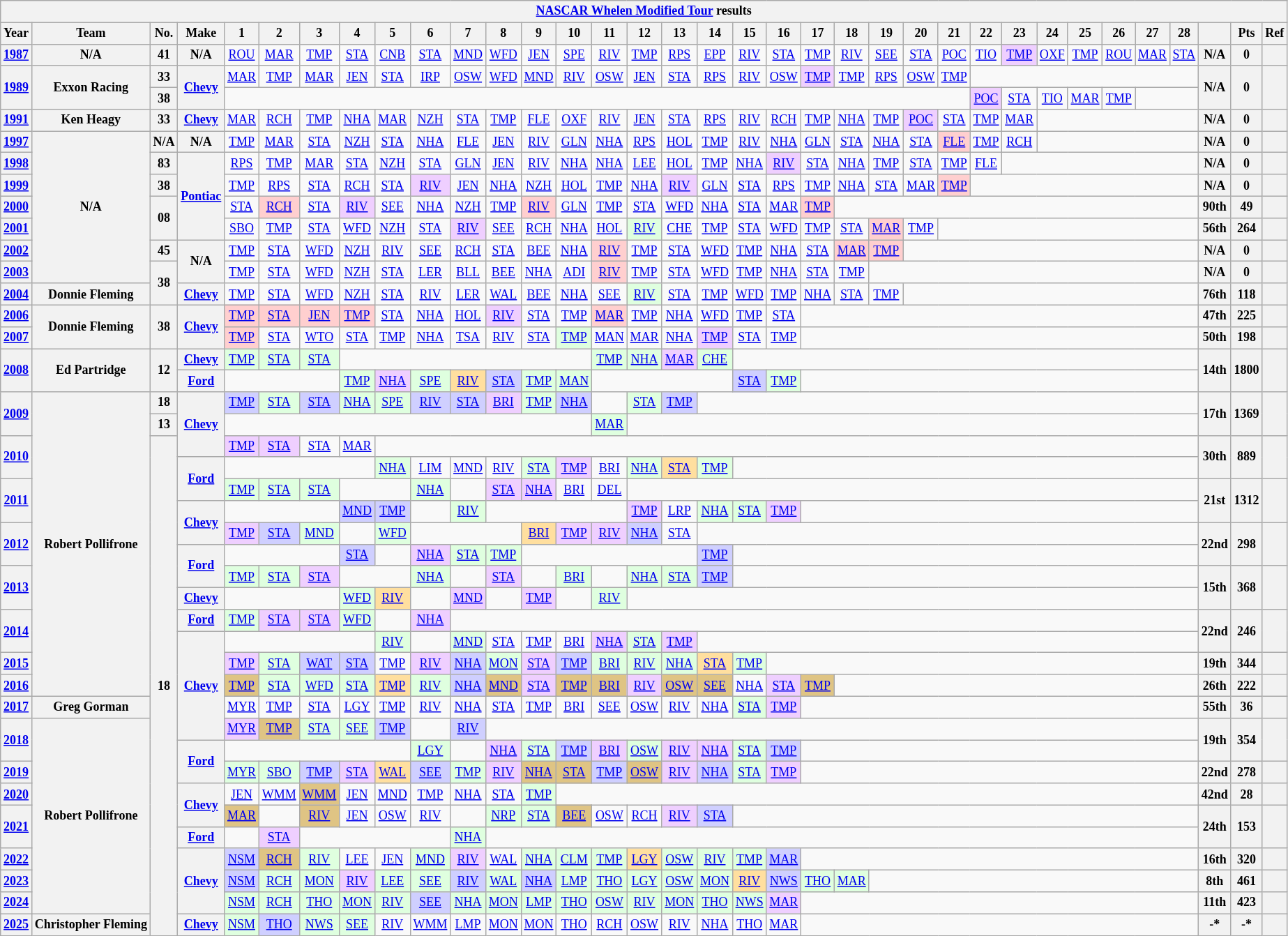<table class="wikitable" style="text-align:center; font-size:75%">
<tr>
<th colspan=38><a href='#'>NASCAR Whelen Modified Tour</a> results</th>
</tr>
<tr>
<th>Year</th>
<th>Team</th>
<th>No.</th>
<th>Make</th>
<th>1</th>
<th>2</th>
<th>3</th>
<th>4</th>
<th>5</th>
<th>6</th>
<th>7</th>
<th>8</th>
<th>9</th>
<th>10</th>
<th>11</th>
<th>12</th>
<th>13</th>
<th>14</th>
<th>15</th>
<th>16</th>
<th>17</th>
<th>18</th>
<th>19</th>
<th>20</th>
<th>21</th>
<th>22</th>
<th>23</th>
<th>24</th>
<th>25</th>
<th>26</th>
<th>27</th>
<th>28</th>
<th></th>
<th>Pts</th>
<th>Ref</th>
</tr>
<tr>
<th><a href='#'>1987</a></th>
<th>N/A</th>
<th>41</th>
<th>N/A</th>
<td><a href='#'>ROU</a></td>
<td><a href='#'>MAR</a></td>
<td><a href='#'>TMP</a></td>
<td><a href='#'>STA</a></td>
<td><a href='#'>CNB</a></td>
<td><a href='#'>STA</a></td>
<td><a href='#'>MND</a></td>
<td><a href='#'>WFD</a></td>
<td><a href='#'>JEN</a></td>
<td><a href='#'>SPE</a></td>
<td><a href='#'>RIV</a></td>
<td><a href='#'>TMP</a></td>
<td><a href='#'>RPS</a></td>
<td><a href='#'>EPP</a></td>
<td><a href='#'>RIV</a></td>
<td><a href='#'>STA</a></td>
<td><a href='#'>TMP</a></td>
<td><a href='#'>RIV</a></td>
<td><a href='#'>SEE</a></td>
<td><a href='#'>STA</a></td>
<td><a href='#'>POC</a></td>
<td><a href='#'>TIO</a></td>
<td style="background:#EFCFFF;"><a href='#'>TMP</a><br></td>
<td><a href='#'>OXF</a></td>
<td><a href='#'>TMP</a></td>
<td><a href='#'>ROU</a></td>
<td><a href='#'>MAR</a></td>
<td><a href='#'>STA</a></td>
<th>N/A</th>
<th>0</th>
<th></th>
</tr>
<tr>
<th rowspan=2><a href='#'>1989</a></th>
<th rowspan=2>Exxon Racing</th>
<th>33</th>
<th rowspan=2><a href='#'>Chevy</a></th>
<td><a href='#'>MAR</a></td>
<td><a href='#'>TMP</a></td>
<td><a href='#'>MAR</a></td>
<td><a href='#'>JEN</a></td>
<td><a href='#'>STA</a></td>
<td><a href='#'>IRP</a></td>
<td><a href='#'>OSW</a></td>
<td><a href='#'>WFD</a></td>
<td><a href='#'>MND</a></td>
<td><a href='#'>RIV</a></td>
<td><a href='#'>OSW</a></td>
<td><a href='#'>JEN</a></td>
<td><a href='#'>STA</a></td>
<td><a href='#'>RPS</a></td>
<td><a href='#'>RIV</a></td>
<td><a href='#'>OSW</a></td>
<td style="background:#EFCFFF;"><a href='#'>TMP</a><br></td>
<td><a href='#'>TMP</a></td>
<td><a href='#'>RPS</a></td>
<td><a href='#'>OSW</a></td>
<td><a href='#'>TMP</a></td>
<td colspan=7></td>
<th rowspan=2>N/A</th>
<th rowspan=2>0</th>
<th rowspan=2></th>
</tr>
<tr>
<th>38</th>
<td colspan=21></td>
<td style="background:#EFCFFF;"><a href='#'>POC</a><br></td>
<td><a href='#'>STA</a></td>
<td><a href='#'>TIO</a></td>
<td><a href='#'>MAR</a></td>
<td><a href='#'>TMP</a></td>
<td colspan=2></td>
</tr>
<tr>
<th><a href='#'>1991</a></th>
<th>Ken Heagy</th>
<th>33</th>
<th><a href='#'>Chevy</a></th>
<td><a href='#'>MAR</a></td>
<td><a href='#'>RCH</a></td>
<td><a href='#'>TMP</a></td>
<td><a href='#'>NHA</a></td>
<td><a href='#'>MAR</a></td>
<td><a href='#'>NZH</a></td>
<td><a href='#'>STA</a></td>
<td><a href='#'>TMP</a></td>
<td><a href='#'>FLE</a></td>
<td><a href='#'>OXF</a></td>
<td><a href='#'>RIV</a></td>
<td><a href='#'>JEN</a></td>
<td><a href='#'>STA</a></td>
<td><a href='#'>RPS</a></td>
<td><a href='#'>RIV</a></td>
<td><a href='#'>RCH</a></td>
<td><a href='#'>TMP</a></td>
<td><a href='#'>NHA</a></td>
<td><a href='#'>TMP</a></td>
<td style="background:#EFCFFF;"><a href='#'>POC</a><br></td>
<td><a href='#'>STA</a></td>
<td><a href='#'>TMP</a></td>
<td><a href='#'>MAR</a></td>
<td colspan=5></td>
<th>N/A</th>
<th>0</th>
<th></th>
</tr>
<tr>
<th><a href='#'>1997</a></th>
<th rowspan=7>N/A</th>
<th>N/A</th>
<th>N/A</th>
<td><a href='#'>TMP</a></td>
<td><a href='#'>MAR</a></td>
<td><a href='#'>STA</a></td>
<td><a href='#'>NZH</a></td>
<td><a href='#'>STA</a></td>
<td><a href='#'>NHA</a></td>
<td><a href='#'>FLE</a></td>
<td><a href='#'>JEN</a></td>
<td><a href='#'>RIV</a></td>
<td><a href='#'>GLN</a></td>
<td><a href='#'>NHA</a></td>
<td><a href='#'>RPS</a></td>
<td><a href='#'>HOL</a></td>
<td><a href='#'>TMP</a></td>
<td><a href='#'>RIV</a></td>
<td><a href='#'>NHA</a></td>
<td><a href='#'>GLN</a></td>
<td><a href='#'>STA</a></td>
<td><a href='#'>NHA</a></td>
<td><a href='#'>STA</a></td>
<td style="background:#FFCFCF;"><a href='#'>FLE</a><br></td>
<td><a href='#'>TMP</a></td>
<td><a href='#'>RCH</a></td>
<td colspan=5></td>
<th>N/A</th>
<th>0</th>
<th></th>
</tr>
<tr>
<th><a href='#'>1998</a></th>
<th>83</th>
<th rowspan=4><a href='#'>Pontiac</a></th>
<td><a href='#'>RPS</a></td>
<td><a href='#'>TMP</a></td>
<td><a href='#'>MAR</a></td>
<td><a href='#'>STA</a></td>
<td><a href='#'>NZH</a></td>
<td><a href='#'>STA</a></td>
<td><a href='#'>GLN</a></td>
<td><a href='#'>JEN</a></td>
<td><a href='#'>RIV</a></td>
<td><a href='#'>NHA</a></td>
<td><a href='#'>NHA</a></td>
<td><a href='#'>LEE</a></td>
<td><a href='#'>HOL</a></td>
<td><a href='#'>TMP</a></td>
<td><a href='#'>NHA</a></td>
<td style="background:#EFCFFF;"><a href='#'>RIV</a><br></td>
<td><a href='#'>STA</a></td>
<td><a href='#'>NHA</a></td>
<td><a href='#'>TMP</a></td>
<td><a href='#'>STA</a></td>
<td><a href='#'>TMP</a></td>
<td><a href='#'>FLE</a></td>
<td colspan=6></td>
<th>N/A</th>
<th>0</th>
<th></th>
</tr>
<tr>
<th><a href='#'>1999</a></th>
<th>38</th>
<td><a href='#'>TMP</a></td>
<td><a href='#'>RPS</a></td>
<td><a href='#'>STA</a></td>
<td><a href='#'>RCH</a></td>
<td><a href='#'>STA</a></td>
<td style="background:#EFCFFF;"><a href='#'>RIV</a><br></td>
<td><a href='#'>JEN</a></td>
<td><a href='#'>NHA</a></td>
<td><a href='#'>NZH</a></td>
<td><a href='#'>HOL</a></td>
<td><a href='#'>TMP</a></td>
<td><a href='#'>NHA</a></td>
<td style="background:#EFCFFF;"><a href='#'>RIV</a><br></td>
<td><a href='#'>GLN</a></td>
<td><a href='#'>STA</a></td>
<td><a href='#'>RPS</a></td>
<td><a href='#'>TMP</a></td>
<td><a href='#'>NHA</a></td>
<td><a href='#'>STA</a></td>
<td><a href='#'>MAR</a></td>
<td style="background:#FFCFCF;"><a href='#'>TMP</a><br></td>
<td colspan=7></td>
<th>N/A</th>
<th>0</th>
<th></th>
</tr>
<tr>
<th><a href='#'>2000</a></th>
<th rowspan=2>08</th>
<td><a href='#'>STA</a></td>
<td style="background:#FFCFCF;"><a href='#'>RCH</a><br></td>
<td><a href='#'>STA</a></td>
<td style="background:#EFCFFF;"><a href='#'>RIV</a><br></td>
<td><a href='#'>SEE</a></td>
<td><a href='#'>NHA</a></td>
<td><a href='#'>NZH</a></td>
<td><a href='#'>TMP</a></td>
<td style="background:#FFCFCF;"><a href='#'>RIV</a><br></td>
<td><a href='#'>GLN</a></td>
<td><a href='#'>TMP</a></td>
<td><a href='#'>STA</a></td>
<td><a href='#'>WFD</a></td>
<td><a href='#'>NHA</a></td>
<td><a href='#'>STA</a></td>
<td><a href='#'>MAR</a></td>
<td style="background:#FFCFCF;"><a href='#'>TMP</a><br></td>
<td colspan=11></td>
<th>90th</th>
<th>49</th>
<th></th>
</tr>
<tr>
<th><a href='#'>2001</a></th>
<td><a href='#'>SBO</a></td>
<td><a href='#'>TMP</a></td>
<td><a href='#'>STA</a></td>
<td><a href='#'>WFD</a></td>
<td><a href='#'>NZH</a></td>
<td><a href='#'>STA</a></td>
<td style="background:#EFCFFF;"><a href='#'>RIV</a><br></td>
<td><a href='#'>SEE</a></td>
<td><a href='#'>RCH</a></td>
<td><a href='#'>NHA</a></td>
<td><a href='#'>HOL</a></td>
<td style="background:#DFFFDF;"><a href='#'>RIV</a><br></td>
<td><a href='#'>CHE</a></td>
<td><a href='#'>TMP</a></td>
<td><a href='#'>STA</a></td>
<td><a href='#'>WFD</a></td>
<td><a href='#'>TMP</a></td>
<td><a href='#'>STA</a></td>
<td style="background:#FFCFCF;"><a href='#'>MAR</a><br></td>
<td><a href='#'>TMP</a></td>
<td colspan=8></td>
<th>56th</th>
<th>264</th>
<th></th>
</tr>
<tr>
<th><a href='#'>2002</a></th>
<th>45</th>
<th rowspan=2>N/A</th>
<td><a href='#'>TMP</a></td>
<td><a href='#'>STA</a></td>
<td><a href='#'>WFD</a></td>
<td><a href='#'>NZH</a></td>
<td><a href='#'>RIV</a></td>
<td><a href='#'>SEE</a></td>
<td><a href='#'>RCH</a></td>
<td><a href='#'>STA</a></td>
<td><a href='#'>BEE</a></td>
<td><a href='#'>NHA</a></td>
<td style="background:#FFCFCF;"><a href='#'>RIV</a><br></td>
<td><a href='#'>TMP</a></td>
<td><a href='#'>STA</a></td>
<td><a href='#'>WFD</a></td>
<td><a href='#'>TMP</a></td>
<td><a href='#'>NHA</a></td>
<td><a href='#'>STA</a></td>
<td style="background:#FFCFCF;"><a href='#'>MAR</a><br></td>
<td style="background:#FFCFCF;"><a href='#'>TMP</a><br></td>
<td colspan=9></td>
<th>N/A</th>
<th>0</th>
<th></th>
</tr>
<tr>
<th><a href='#'>2003</a></th>
<th rowspan=2>38</th>
<td><a href='#'>TMP</a></td>
<td><a href='#'>STA</a></td>
<td><a href='#'>WFD</a></td>
<td><a href='#'>NZH</a></td>
<td><a href='#'>STA</a></td>
<td><a href='#'>LER</a></td>
<td><a href='#'>BLL</a></td>
<td><a href='#'>BEE</a></td>
<td><a href='#'>NHA</a></td>
<td><a href='#'>ADI</a></td>
<td style="background:#FFCFCF;"><a href='#'>RIV</a><br></td>
<td><a href='#'>TMP</a></td>
<td><a href='#'>STA</a></td>
<td><a href='#'>WFD</a></td>
<td><a href='#'>TMP</a></td>
<td><a href='#'>NHA</a></td>
<td><a href='#'>STA</a></td>
<td><a href='#'>TMP</a></td>
<td colspan=10></td>
<th>N/A</th>
<th>0</th>
<th></th>
</tr>
<tr>
<th><a href='#'>2004</a></th>
<th>Donnie Fleming</th>
<th><a href='#'>Chevy</a></th>
<td><a href='#'>TMP</a></td>
<td><a href='#'>STA</a></td>
<td><a href='#'>WFD</a></td>
<td><a href='#'>NZH</a></td>
<td><a href='#'>STA</a></td>
<td><a href='#'>RIV</a></td>
<td><a href='#'>LER</a></td>
<td><a href='#'>WAL</a></td>
<td><a href='#'>BEE</a></td>
<td><a href='#'>NHA</a></td>
<td><a href='#'>SEE</a></td>
<td style="background:#DFFFDF;"><a href='#'>RIV</a><br></td>
<td><a href='#'>STA</a></td>
<td><a href='#'>TMP</a></td>
<td><a href='#'>WFD</a></td>
<td><a href='#'>TMP</a></td>
<td><a href='#'>NHA</a></td>
<td><a href='#'>STA</a></td>
<td><a href='#'>TMP</a></td>
<td colspan=9></td>
<th>76th</th>
<th>118</th>
<th></th>
</tr>
<tr>
<th><a href='#'>2006</a></th>
<th rowspan=2>Donnie Fleming</th>
<th rowspan=2>38</th>
<th rowspan=2><a href='#'>Chevy</a></th>
<td style="background:#FFCFCF;"><a href='#'>TMP</a><br></td>
<td style="background:#FFCFCF;"><a href='#'>STA</a><br></td>
<td style="background:#FFCFCF;"><a href='#'>JEN</a><br></td>
<td style="background:#FFCFCF;"><a href='#'>TMP</a><br></td>
<td><a href='#'>STA</a></td>
<td><a href='#'>NHA</a></td>
<td><a href='#'>HOL</a></td>
<td style="background:#EFCFFF;"><a href='#'>RIV</a><br></td>
<td><a href='#'>STA</a></td>
<td><a href='#'>TMP</a></td>
<td style="background:#FFCFCF;"><a href='#'>MAR</a><br></td>
<td><a href='#'>TMP</a></td>
<td><a href='#'>NHA</a></td>
<td><a href='#'>WFD</a></td>
<td><a href='#'>TMP</a></td>
<td><a href='#'>STA</a></td>
<td colspan=12></td>
<th>47th</th>
<th>225</th>
<th></th>
</tr>
<tr>
<th><a href='#'>2007</a></th>
<td style="background:#FFCFCF;"><a href='#'>TMP</a><br></td>
<td><a href='#'>STA</a></td>
<td><a href='#'>WTO</a></td>
<td><a href='#'>STA</a></td>
<td><a href='#'>TMP</a></td>
<td><a href='#'>NHA</a></td>
<td><a href='#'>TSA</a></td>
<td><a href='#'>RIV</a></td>
<td><a href='#'>STA</a></td>
<td style="background:#DFFFDF;"><a href='#'>TMP</a><br></td>
<td><a href='#'>MAN</a></td>
<td><a href='#'>MAR</a></td>
<td><a href='#'>NHA</a></td>
<td style="background:#EFCFFF;"><a href='#'>TMP</a><br></td>
<td><a href='#'>STA</a></td>
<td><a href='#'>TMP</a></td>
<td colspan=12></td>
<th>50th</th>
<th>198</th>
<th></th>
</tr>
<tr>
<th rowspan=2><a href='#'>2008</a></th>
<th rowspan=2>Ed Partridge</th>
<th rowspan=2>12</th>
<th><a href='#'>Chevy</a></th>
<td style="background:#DFFFDF;"><a href='#'>TMP</a><br></td>
<td style="background:#DFFFDF;"><a href='#'>STA</a><br></td>
<td style="background:#DFFFDF;"><a href='#'>STA</a><br></td>
<td colspan=7></td>
<td style="background:#DFFFDF;"><a href='#'>TMP</a><br></td>
<td style="background:#DFFFDF;"><a href='#'>NHA</a><br></td>
<td style="background:#EFCFFF;"><a href='#'>MAR</a><br></td>
<td style="background:#DFFFDF;"><a href='#'>CHE</a><br></td>
<td colspan=14></td>
<th rowspan=2>14th</th>
<th rowspan=2>1800</th>
<th rowspan=2></th>
</tr>
<tr>
<th><a href='#'>Ford</a></th>
<td colspan=3></td>
<td style="background:#DFFFDF;"><a href='#'>TMP</a><br></td>
<td style="background:#EFCFFF;"><a href='#'>NHA</a><br></td>
<td style="background:#DFFFDF;"><a href='#'>SPE</a><br></td>
<td style="background:#FFDF9F;"><a href='#'>RIV</a><br></td>
<td style="background:#CFCFFF;"><a href='#'>STA</a><br></td>
<td style="background:#DFFFDF;"><a href='#'>TMP</a><br></td>
<td style="background:#DFFFDF;"><a href='#'>MAN</a><br></td>
<td colspan=4></td>
<td style="background:#CFCFFF;"><a href='#'>STA</a><br></td>
<td style="background:#DFFFDF;"><a href='#'>TMP</a><br></td>
<td colspan=12></td>
</tr>
<tr>
<th rowspan=2><a href='#'>2009</a></th>
<th rowspan=14>Robert Pollifrone</th>
<th>18</th>
<th rowspan=3><a href='#'>Chevy</a></th>
<td style="background:#CFCFFF;"><a href='#'>TMP</a><br></td>
<td style="background:#DFFFDF;"><a href='#'>STA</a><br></td>
<td style="background:#CFCFFF;"><a href='#'>STA</a><br></td>
<td style="background:#DFFFDF;"><a href='#'>NHA</a><br></td>
<td style="background:#DFFFDF;"><a href='#'>SPE</a><br></td>
<td style="background:#CFCFFF;"><a href='#'>RIV</a><br></td>
<td style="background:#CFCFFF;"><a href='#'>STA</a><br></td>
<td style="background:#EFCFFF;"><a href='#'>BRI</a><br></td>
<td style="background:#DFFFDF;"><a href='#'>TMP</a><br></td>
<td style="background:#CFCFFF;"><a href='#'>NHA</a><br></td>
<td></td>
<td style="background:#DFFFDF;"><a href='#'>STA</a><br></td>
<td style="background:#CFCFFF;"><a href='#'>TMP</a><br></td>
<td colspan=15></td>
<th rowspan=2>17th</th>
<th rowspan=2>1369</th>
<th rowspan=2></th>
</tr>
<tr>
<th>13</th>
<td colspan=10></td>
<td style="background:#DFFFDF;"><a href='#'>MAR</a><br></td>
<td colspan=17></td>
</tr>
<tr>
<th rowspan=2><a href='#'>2010</a></th>
<th rowspan=23>18</th>
<td style="background:#EFCFFF;"><a href='#'>TMP</a><br></td>
<td style="background:#EFCFFF;"><a href='#'>STA</a><br></td>
<td><a href='#'>STA</a></td>
<td><a href='#'>MAR</a></td>
<td colspan=24></td>
<th rowspan=2>30th</th>
<th rowspan=2>889</th>
<th rowspan=2></th>
</tr>
<tr>
<th rowspan=2><a href='#'>Ford</a></th>
<td colspan=4></td>
<td style="background:#DFFFDF;"><a href='#'>NHA</a><br></td>
<td><a href='#'>LIM</a></td>
<td><a href='#'>MND</a></td>
<td><a href='#'>RIV</a></td>
<td style="background:#DFFFDF;"><a href='#'>STA</a><br></td>
<td style="background:#EFCFFF;"><a href='#'>TMP</a><br></td>
<td><a href='#'>BRI</a></td>
<td style="background:#DFFFDF;"><a href='#'>NHA</a><br></td>
<td style="background:#FFDF9F;"><a href='#'>STA</a><br></td>
<td style="background:#DFFFDF;"><a href='#'>TMP</a><br></td>
<td colspan=14></td>
</tr>
<tr>
<th rowspan=2><a href='#'>2011</a></th>
<td style="background:#DFFFDF;"><a href='#'>TMP</a><br></td>
<td style="background:#DFFFDF;"><a href='#'>STA</a><br></td>
<td style="background:#DFFFDF;"><a href='#'>STA</a><br></td>
<td colspan=2></td>
<td style="background:#DFFFDF;"><a href='#'>NHA</a><br></td>
<td></td>
<td style="background:#EFCFFF;"><a href='#'>STA</a><br></td>
<td style="background:#EFCFFF;"><a href='#'>NHA</a><br></td>
<td><a href='#'>BRI</a></td>
<td><a href='#'>DEL</a></td>
<td colspan=17></td>
<th rowspan=2>21st</th>
<th rowspan=2>1312</th>
<th rowspan=2></th>
</tr>
<tr>
<th rowspan=2><a href='#'>Chevy</a></th>
<td colspan=3></td>
<td style="background:#CFCFFF;"><a href='#'>MND</a><br></td>
<td style="background:#CFCFFF;"><a href='#'>TMP</a><br></td>
<td></td>
<td style="background:#DFFFDF;"><a href='#'>RIV</a><br></td>
<td colspan=4></td>
<td style="background:#EFCFFF;"><a href='#'>TMP</a><br></td>
<td><a href='#'>LRP</a></td>
<td style="background:#DFFFDF;"><a href='#'>NHA</a><br></td>
<td style="background:#DFFFDF;"><a href='#'>STA</a><br></td>
<td style="background:#EFCFFF;"><a href='#'>TMP</a><br></td>
<td colspan=12></td>
</tr>
<tr>
<th rowspan=2><a href='#'>2012</a></th>
<td style="background:#EFCFFF;"><a href='#'>TMP</a><br></td>
<td style="background:#CFCFFF;"><a href='#'>STA</a><br></td>
<td style="background:#DFFFDF;"><a href='#'>MND</a><br></td>
<td></td>
<td style="background:#DFFFDF;"><a href='#'>WFD</a><br></td>
<td colspan=3></td>
<td style="background:#FFDF9F;"><a href='#'>BRI</a><br></td>
<td style="background:#EFCFFF;"><a href='#'>TMP</a><br></td>
<td style="background:#EFCFFF;"><a href='#'>RIV</a><br></td>
<td style="background:#CFCFFF;"><a href='#'>NHA</a><br></td>
<td><a href='#'>STA</a></td>
<td colspan=15></td>
<th rowspan=2>22nd</th>
<th rowspan=2>298</th>
<th rowspan=2></th>
</tr>
<tr>
<th rowspan=2><a href='#'>Ford</a></th>
<td colspan=3></td>
<td style="background:#CFCFFF;"><a href='#'>STA</a><br></td>
<td></td>
<td style="background:#EFCFFF;"><a href='#'>NHA</a><br></td>
<td style="background:#DFFFDF;"><a href='#'>STA</a><br></td>
<td style="background:#DFFFDF;"><a href='#'>TMP</a><br></td>
<td colspan=5></td>
<td style="background:#CFCFFF;"><a href='#'>TMP</a><br></td>
<td colspan=14></td>
</tr>
<tr>
<th rowspan=2><a href='#'>2013</a></th>
<td style="background:#DFFFDF;"><a href='#'>TMP</a><br></td>
<td style="background:#DFFFDF;"><a href='#'>STA</a><br></td>
<td style="background:#EFCFFF;"><a href='#'>STA</a><br></td>
<td colspan=2></td>
<td style="background:#DFFFDF;"><a href='#'>NHA</a><br></td>
<td></td>
<td style="background:#EFCFFF;"><a href='#'>STA</a><br></td>
<td></td>
<td style="background:#DFFFDF;"><a href='#'>BRI</a><br></td>
<td></td>
<td style="background:#DFFFDF;"><a href='#'>NHA</a><br></td>
<td style="background:#DFFFDF;"><a href='#'>STA</a><br></td>
<td style="background:#CFCFFF;"><a href='#'>TMP</a><br></td>
<td colspan=14></td>
<th rowspan=2>15th</th>
<th rowspan=2>368</th>
<th rowspan=2></th>
</tr>
<tr>
<th><a href='#'>Chevy</a></th>
<td colspan=3></td>
<td style="background:#DFFFDF;"><a href='#'>WFD</a><br></td>
<td style="background:#FFDF9F;"><a href='#'>RIV</a><br></td>
<td></td>
<td style="background:#EFCFFF;"><a href='#'>MND</a><br></td>
<td></td>
<td style="background:#EFCFFF;"><a href='#'>TMP</a><br></td>
<td></td>
<td style="background:#DFFFDF;"><a href='#'>RIV</a><br></td>
<td colspan=17></td>
</tr>
<tr>
<th rowspan=2><a href='#'>2014</a></th>
<th><a href='#'>Ford</a></th>
<td style="background:#DFFFDF;"><a href='#'>TMP</a><br></td>
<td style="background:#EFCFFF;"><a href='#'>STA</a><br></td>
<td style="background:#EFCFFF;"><a href='#'>STA</a><br></td>
<td style="background:#DFFFDF;"><a href='#'>WFD</a><br></td>
<td></td>
<td style="background:#EFCFFF;"><a href='#'>NHA</a><br></td>
<td colspan=22></td>
<th rowspan=2>22nd</th>
<th rowspan=2>246</th>
<th rowspan=2></th>
</tr>
<tr>
<th rowspan=5><a href='#'>Chevy</a></th>
<td colspan=4></td>
<td style="background:#DFFFDF;"><a href='#'>RIV</a><br></td>
<td></td>
<td style="background:#DFFFDF;"><a href='#'>MND</a><br></td>
<td><a href='#'>STA</a></td>
<td><a href='#'>TMP</a></td>
<td><a href='#'>BRI</a></td>
<td style="background:#EFCFFF;"><a href='#'>NHA</a><br></td>
<td style="background:#DFFFDF;"><a href='#'>STA</a><br></td>
<td style="background:#EFCFFF;"><a href='#'>TMP</a><br></td>
<td colspan=15></td>
</tr>
<tr>
<th><a href='#'>2015</a></th>
<td style="background:#EFCFFF;"><a href='#'>TMP</a><br></td>
<td style="background:#DFFFDF;"><a href='#'>STA</a><br></td>
<td style="background:#CFCFFF;"><a href='#'>WAT</a><br></td>
<td style="background:#CFCFFF;"><a href='#'>STA</a><br></td>
<td><a href='#'>TMP</a></td>
<td style="background:#EFCFFF;"><a href='#'>RIV</a><br></td>
<td style="background:#CFCFFF;"><a href='#'>NHA</a><br></td>
<td style="background:#DFFFDF;"><a href='#'>MON</a><br></td>
<td style="background:#EFCFFF;"><a href='#'>STA</a><br></td>
<td style="background:#CFCFFF;"><a href='#'>TMP</a><br></td>
<td style="background:#DFFFDF;"><a href='#'>BRI</a><br></td>
<td style="background:#DFFFDF;"><a href='#'>RIV</a><br></td>
<td style="background:#DFFFDF;"><a href='#'>NHA</a><br></td>
<td style="background:#FFDF9F;"><a href='#'>STA</a><br></td>
<td style="background:#DFFFDF;"><a href='#'>TMP</a><br></td>
<td colspan=13></td>
<th>19th</th>
<th>344</th>
<th></th>
</tr>
<tr>
<th><a href='#'>2016</a></th>
<td style="background:#DFC484;"><a href='#'>TMP</a><br></td>
<td style="background:#DFFFDF;"><a href='#'>STA</a><br></td>
<td style="background:#DFFFDF;"><a href='#'>WFD</a><br></td>
<td style="background:#DFFFDF;"><a href='#'>STA</a><br></td>
<td style="background:#FFDF9F;"><a href='#'>TMP</a><br></td>
<td style="background:#DFFFDF;"><a href='#'>RIV</a><br></td>
<td style="background:#CFCFFF;"><a href='#'>NHA</a><br></td>
<td style="background:#DFC484;"><a href='#'>MND</a><br></td>
<td style="background:#EFCFFF;"><a href='#'>STA</a><br></td>
<td style="background:#DFC484;"><a href='#'>TMP</a><br></td>
<td style="background:#DFC484;"><a href='#'>BRI</a><br></td>
<td style="background:#EFCFFF;"><a href='#'>RIV</a><br></td>
<td style="background:#DFC484;"><a href='#'>OSW</a><br></td>
<td style="background:#DFC484;"><a href='#'>SEE</a><br></td>
<td><a href='#'>NHA</a></td>
<td style="background:#EFCFFF;"><a href='#'>STA</a><br></td>
<td style="background:#DFC484;"><a href='#'>TMP</a><br></td>
<td colspan=11></td>
<th>26th</th>
<th>222</th>
<th></th>
</tr>
<tr>
<th><a href='#'>2017</a></th>
<th>Greg Gorman</th>
<td><a href='#'>MYR</a></td>
<td><a href='#'>TMP</a></td>
<td><a href='#'>STA</a></td>
<td><a href='#'>LGY</a></td>
<td><a href='#'>TMP</a></td>
<td><a href='#'>RIV</a></td>
<td><a href='#'>NHA</a></td>
<td><a href='#'>STA</a></td>
<td><a href='#'>TMP</a></td>
<td><a href='#'>BRI</a></td>
<td><a href='#'>SEE</a></td>
<td><a href='#'>OSW</a></td>
<td><a href='#'>RIV</a></td>
<td><a href='#'>NHA</a></td>
<td style="background:#DFFFDF;"><a href='#'>STA</a><br></td>
<td style="background:#EFCFFF;"><a href='#'>TMP</a><br></td>
<td colspan=12></td>
<th>55th</th>
<th>36</th>
<th></th>
</tr>
<tr>
<th rowspan=2><a href='#'>2018</a></th>
<th rowspan=9>Robert Pollifrone</th>
<td style="background:#EFCFFF;"><a href='#'>MYR</a><br></td>
<td style="background:#DFC484;"><a href='#'>TMP</a><br></td>
<td style="background:#DFFFDF;"><a href='#'>STA</a><br></td>
<td style="background:#DFFFDF;"><a href='#'>SEE</a><br></td>
<td style="background:#CFCFFF;"><a href='#'>TMP</a><br></td>
<td></td>
<td style="background:#CFCFFF;"><a href='#'>RIV</a><br></td>
<td colspan=21></td>
<th rowspan=2>19th</th>
<th rowspan=2>354</th>
<th rowspan=2></th>
</tr>
<tr>
<th rowspan=2><a href='#'>Ford</a></th>
<td colspan=5></td>
<td style="background:#DFFFDF;"><a href='#'>LGY</a><br></td>
<td></td>
<td style="background:#EFCFFF;"><a href='#'>NHA</a><br></td>
<td style="background:#DFFFDF;"><a href='#'>STA</a><br></td>
<td style="background:#CFCFFF;"><a href='#'>TMP</a><br></td>
<td style="background:#EFCFFF;"><a href='#'>BRI</a><br></td>
<td style="background:#DFFFDF;"><a href='#'>OSW</a><br></td>
<td style="background:#EFCFFF;"><a href='#'>RIV</a><br></td>
<td style="background:#EFCFFF;"><a href='#'>NHA</a><br></td>
<td style="background:#DFFFDF;"><a href='#'>STA</a><br></td>
<td style="background:#CFCFFF;"><a href='#'>TMP</a><br></td>
<td colspan=12></td>
</tr>
<tr>
<th><a href='#'>2019</a></th>
<td style="background:#DFFFDF;"><a href='#'>MYR</a><br></td>
<td style="background:#DFFFDF;"><a href='#'>SBO</a><br></td>
<td style="background:#CFCFFF;"><a href='#'>TMP</a><br></td>
<td style="background:#EFCFFF;"><a href='#'>STA</a><br></td>
<td style="background:#FFDF9F;"><a href='#'>WAL</a><br></td>
<td style="background:#CFCFFF;"><a href='#'>SEE</a><br></td>
<td style="background:#DFFFDF;"><a href='#'>TMP</a><br></td>
<td style="background:#EFCFFF;"><a href='#'>RIV</a><br></td>
<td style="background:#DFC484;"><a href='#'>NHA</a><br></td>
<td style="background:#DFC484;"><a href='#'>STA</a><br></td>
<td style="background:#CFCFFF;"><a href='#'>TMP</a><br></td>
<td style="background:#DFC484;"><a href='#'>OSW</a><br></td>
<td style="background:#EFCFFF;"><a href='#'>RIV</a><br></td>
<td style="background:#CFCFFF;"><a href='#'>NHA</a><br></td>
<td style="background:#DFFFDF;"><a href='#'>STA</a><br></td>
<td style="background:#EFCFFF;"><a href='#'>TMP</a><br></td>
<td colspan=12></td>
<th>22nd</th>
<th>278</th>
<th></th>
</tr>
<tr>
<th><a href='#'>2020</a></th>
<th rowspan=2><a href='#'>Chevy</a></th>
<td><a href='#'>JEN</a></td>
<td><a href='#'>WMM</a></td>
<td style="background:#DFC484;"><a href='#'>WMM</a><br></td>
<td><a href='#'>JEN</a></td>
<td><a href='#'>MND</a></td>
<td><a href='#'>TMP</a></td>
<td><a href='#'>NHA</a></td>
<td><a href='#'>STA</a></td>
<td style="background:#DFFFDF;"><a href='#'>TMP</a><br></td>
<td colspan=19></td>
<th>42nd</th>
<th>28</th>
<th></th>
</tr>
<tr>
<th rowspan=2><a href='#'>2021</a></th>
<td style="background:#DFC484;"><a href='#'>MAR</a><br></td>
<td></td>
<td style="background:#DFC484;"><a href='#'>RIV</a><br></td>
<td><a href='#'>JEN</a></td>
<td><a href='#'>OSW</a></td>
<td><a href='#'>RIV</a></td>
<td></td>
<td style="background:#DFFFDF;"><a href='#'>NRP</a><br></td>
<td style="background:#DFFFDF;"><a href='#'>STA</a><br></td>
<td style="background:#DFC484;"><a href='#'>BEE</a><br></td>
<td><a href='#'>OSW</a></td>
<td><a href='#'>RCH</a></td>
<td style="background:#EFCFFF;"><a href='#'>RIV</a><br></td>
<td style="background:#CFCFFF;"><a href='#'>STA</a><br></td>
<td colspan=14></td>
<th rowspan=2>24th</th>
<th rowspan=2>153</th>
<th rowspan=2></th>
</tr>
<tr>
<th><a href='#'>Ford</a></th>
<td></td>
<td style="background:#EFCFFF;"><a href='#'>STA</a><br></td>
<td colspan=4></td>
<td style="background:#DFFFDF;"><a href='#'>NHA</a><br></td>
<td colspan=21></td>
</tr>
<tr>
<th><a href='#'>2022</a></th>
<th rowspan=3><a href='#'>Chevy</a></th>
<td style="background:#CFCFFF;"><a href='#'>NSM</a><br></td>
<td style="background:#DFC484;"><a href='#'>RCH</a><br></td>
<td style="background:#DFFFDF;"><a href='#'>RIV</a><br></td>
<td><a href='#'>LEE</a></td>
<td><a href='#'>JEN</a></td>
<td style="background:#DFFFDF;"><a href='#'>MND</a><br></td>
<td style="background:#EFCFFF;"><a href='#'>RIV</a><br></td>
<td><a href='#'>WAL</a></td>
<td style="background:#DFFFDF;"><a href='#'>NHA</a><br></td>
<td style="background:#DFFFDF;"><a href='#'>CLM</a><br></td>
<td style="background:#DFFFDF;"><a href='#'>TMP</a><br></td>
<td style="background:#FFDF9F;"><a href='#'>LGY</a><br></td>
<td style="background:#DFFFDF;"><a href='#'>OSW</a><br></td>
<td style="background:#DFFFDF;"><a href='#'>RIV</a><br></td>
<td style="background:#DFFFDF;"><a href='#'>TMP</a><br></td>
<td style="background:#CFCFFF;"><a href='#'>MAR</a><br></td>
<td colspan=12></td>
<th>16th</th>
<th>320</th>
<th></th>
</tr>
<tr>
<th><a href='#'>2023</a></th>
<td style="background:#CFCFFF;"><a href='#'>NSM</a><br></td>
<td style="background:#DFFFDF;"><a href='#'>RCH</a><br></td>
<td style="background:#DFFFDF;"><a href='#'>MON</a><br></td>
<td style="background:#EFCFFF;"><a href='#'>RIV</a><br></td>
<td style="background:#DFFFDF;"><a href='#'>LEE</a><br></td>
<td style="background:#DFFFDF;"><a href='#'>SEE</a><br></td>
<td style="background:#CFCFFF;"><a href='#'>RIV</a><br></td>
<td style="background:#DFFFDF;"><a href='#'>WAL</a><br></td>
<td style="background:#CFCFFF;"><a href='#'>NHA</a><br></td>
<td style="background:#DFFFDF;"><a href='#'>LMP</a><br></td>
<td style="background:#DFFFDF;"><a href='#'>THO</a><br></td>
<td style="background:#DFFFDF;"><a href='#'>LGY</a><br></td>
<td style="background:#DFFFDF;"><a href='#'>OSW</a><br></td>
<td style="background:#DFFFDF;"><a href='#'>MON</a><br></td>
<td style="background:#FFDF9F;"><a href='#'>RIV</a><br></td>
<td style="background:#CFCFFF;"><a href='#'>NWS</a><br></td>
<td style="background:#DFFFDF;"><a href='#'>THO</a><br></td>
<td style="background:#DFFFDF;"><a href='#'>MAR</a><br></td>
<td colspan=10></td>
<th>8th</th>
<th>461</th>
<th></th>
</tr>
<tr>
<th><a href='#'>2024</a></th>
<td style="background:#DFFFDF;"><a href='#'>NSM</a><br></td>
<td style="background:#DFFFDF;"><a href='#'>RCH</a><br></td>
<td style="background:#DFFFDF;"><a href='#'>THO</a><br></td>
<td style="background:#DFFFDF;"><a href='#'>MON</a><br></td>
<td style="background:#DFFFDF;"><a href='#'>RIV</a><br></td>
<td style="background:#CFCFFF;"><a href='#'>SEE</a><br></td>
<td style="background:#DFFFDF;"><a href='#'>NHA</a><br></td>
<td style="background:#DFFFDF;"><a href='#'>MON</a><br></td>
<td style="background:#DFFFDF;"><a href='#'>LMP</a><br></td>
<td style="background:#DFFFDF;"><a href='#'>THO</a><br></td>
<td style="background:#DFFFDF;"><a href='#'>OSW</a><br></td>
<td style="background:#DFFFDF;"><a href='#'>RIV</a><br></td>
<td style="background:#DFFFDF;"><a href='#'>MON</a><br></td>
<td style="background:#DFFFDF;"><a href='#'>THO</a><br></td>
<td style="background:#DFFFDF;"><a href='#'>NWS</a><br></td>
<td style="background:#EFCFFF;"><a href='#'>MAR</a><br></td>
<td colspan=12></td>
<th>11th</th>
<th>423</th>
<th></th>
</tr>
<tr>
<th><a href='#'>2025</a></th>
<th>Christopher Fleming</th>
<th><a href='#'>Chevy</a></th>
<td style="background:#DFFFDF;"><a href='#'>NSM</a><br></td>
<td style="background:#CFCFFF;"><a href='#'>THO</a><br></td>
<td style="background:#DFFFDF;"><a href='#'>NWS</a><br></td>
<td style="background:#DFFFDF;"><a href='#'>SEE</a><br></td>
<td><a href='#'>RIV</a></td>
<td><a href='#'>WMM</a></td>
<td><a href='#'>LMP</a></td>
<td><a href='#'>MON</a></td>
<td style="background:#;"><a href='#'>MON</a><br></td>
<td><a href='#'>THO</a></td>
<td><a href='#'>RCH</a></td>
<td><a href='#'>OSW</a></td>
<td><a href='#'>RIV</a></td>
<td><a href='#'>NHA</a></td>
<td><a href='#'>THO</a></td>
<td><a href='#'>MAR</a></td>
<td colspan=12></td>
<th>-*</th>
<th>-*</th>
<th></th>
</tr>
</table>
